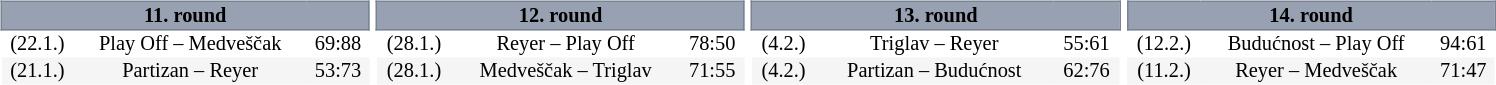<table width=100%>
<tr>
<td width=20% valign="top"><br><table border=0 cellspacing=0 cellpadding=1em style="font-size: 85%; border-collapse: collapse;" width=100%>
<tr>
<td colspan=5 bgcolor=#98A1B2 style="text-align: center; border:1px solid #7A8392;"><span><strong>11. round</strong></span></td>
</tr>
<tr align=center bgcolor=#FFFFFF>
<td>(22.1.)</td>
<td>Play Off – Medveščak</td>
<td>69:88</td>
</tr>
<tr align=center bgcolor=#f5f5f5>
<td>(21.1.)</td>
<td>Partizan – Reyer</td>
<td>53:73</td>
</tr>
</table>
</td>
<td width=20% valign="top"><br><table border=0 cellspacing=0 cellpadding=1em style="font-size: 85%; border-collapse: collapse;" width=100%>
<tr>
<td colspan=5 bgcolor=#98A1B2 style="text-align: center; border:1px solid #7A8392;"><span><strong>12. round</strong></span></td>
</tr>
<tr align=center bgcolor=#FFFFFF>
<td>(28.1.)</td>
<td>Reyer – Play Off</td>
<td>78:50</td>
</tr>
<tr align=center bgcolor=#f5f5f5>
<td>(28.1.)</td>
<td>Medveščak – Triglav</td>
<td>71:55</td>
</tr>
</table>
</td>
<td width=20% valign="top"><br><table border=0 cellspacing=0 cellpadding=1em style="font-size: 85%; border-collapse: collapse;" width=100%>
<tr>
<td colspan=5 bgcolor=#98A1B2 style="text-align: center; border:1px solid #7A8392;"><span><strong>13. round</strong></span></td>
</tr>
<tr align=center bgcolor=#FFFFFF>
<td>(4.2.)</td>
<td>Triglav – Reyer</td>
<td>55:61</td>
</tr>
<tr align=center bgcolor=#f5f5f5>
<td>(4.2.)</td>
<td>Partizan – Budućnost</td>
<td>62:76</td>
</tr>
</table>
</td>
<td width=20% valign="top"><br><table border=0 cellspacing=0 cellpadding=1em style="font-size: 85%; border-collapse: collapse;" width=100%>
<tr>
<td colspan=5 bgcolor=#98A1B2 style="text-align: center; border:1px solid #7A8392;"><span><strong>14. round</strong></span></td>
</tr>
<tr align=center bgcolor=#FFFFFF>
<td>(12.2.)</td>
<td>Budućnost – Play Off</td>
<td>94:61</td>
</tr>
<tr align=center bgcolor=#f5f5f5>
<td>(11.2.)</td>
<td>Reyer – Medveščak</td>
<td>71:47</td>
</tr>
</table>
</td>
<td width=20% valign="top"></td>
<td width=20% valign="top"></td>
<td width=20% valign="top"></td>
<td width=20% valign="top"></td>
</tr>
</table>
